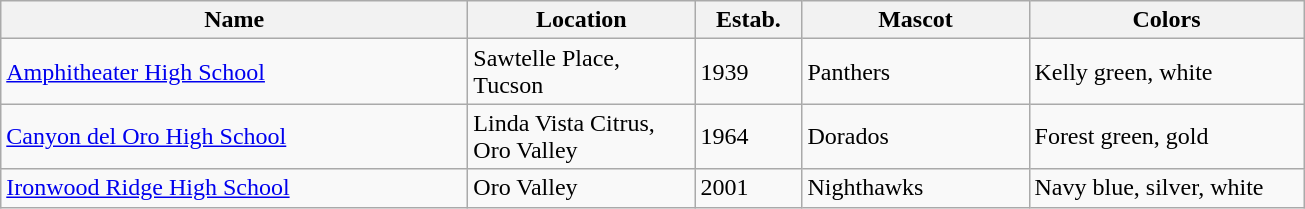<table class="wikitable">
<tr>
<th style="width:19em">Name</th>
<th style="width:9em">Location</th>
<th style="width:4em">Estab.</th>
<th style="width:9em">Mascot</th>
<th style="width:11em">Colors</th>
</tr>
<tr>
<td><a href='#'>Amphitheater High School</a></td>
<td>Sawtelle Place, Tucson</td>
<td>1939</td>
<td>Panthers</td>
<td>Kelly green, white</td>
</tr>
<tr>
<td><a href='#'>Canyon del Oro High School</a></td>
<td>Linda Vista Citrus, Oro Valley</td>
<td>1964</td>
<td>Dorados</td>
<td>Forest green, gold</td>
</tr>
<tr>
<td><a href='#'>Ironwood Ridge High School</a></td>
<td>Oro Valley</td>
<td>2001</td>
<td>Nighthawks</td>
<td>Navy blue, silver, white</td>
</tr>
</table>
